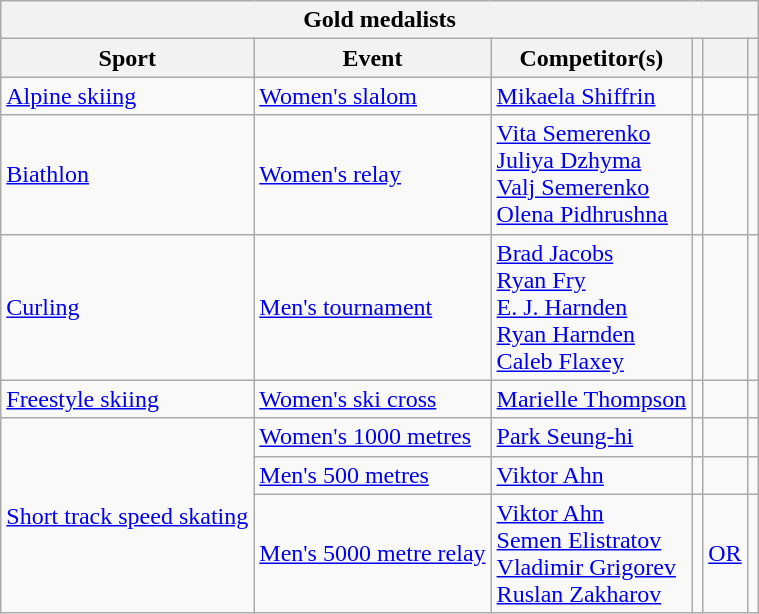<table class="wikitable">
<tr>
<th colspan="6">Gold medalists</th>
</tr>
<tr>
<th>Sport</th>
<th>Event</th>
<th>Competitor(s)</th>
<th></th>
<th></th>
<th></th>
</tr>
<tr>
<td><a href='#'>Alpine skiing</a></td>
<td><a href='#'>Women's slalom</a></td>
<td><a href='#'>Mikaela Shiffrin</a></td>
<td></td>
<td></td>
<td></td>
</tr>
<tr>
<td><a href='#'>Biathlon</a></td>
<td><a href='#'>Women's relay</a></td>
<td><a href='#'>Vita Semerenko</a><br><a href='#'>Juliya Dzhyma</a><br><a href='#'>Valj Semerenko</a><br><a href='#'>Olena Pidhrushna</a></td>
<td></td>
<td></td>
<td></td>
</tr>
<tr>
<td><a href='#'>Curling</a></td>
<td><a href='#'>Men's tournament</a></td>
<td><a href='#'>Brad Jacobs</a><br><a href='#'>Ryan Fry</a><br><a href='#'>E. J. Harnden</a><br><a href='#'>Ryan Harnden</a><br><a href='#'>Caleb Flaxey</a></td>
<td></td>
<td></td>
<td></td>
</tr>
<tr>
<td><a href='#'>Freestyle skiing</a></td>
<td><a href='#'>Women's ski cross</a></td>
<td><a href='#'>Marielle Thompson</a></td>
<td></td>
<td></td>
<td></td>
</tr>
<tr>
<td rowspan=3><a href='#'>Short track speed skating</a></td>
<td><a href='#'>Women's 1000 metres</a></td>
<td><a href='#'>Park Seung-hi</a></td>
<td></td>
<td></td>
<td></td>
</tr>
<tr>
<td><a href='#'>Men's 500 metres</a></td>
<td><a href='#'>Viktor Ahn</a></td>
<td></td>
<td></td>
<td></td>
</tr>
<tr>
<td><a href='#'>Men's 5000 metre relay</a></td>
<td><a href='#'>Viktor Ahn</a><br><a href='#'>Semen Elistratov</a><br><a href='#'>Vladimir Grigorev</a><br><a href='#'>Ruslan Zakharov</a></td>
<td></td>
<td><a href='#'>OR</a></td>
<td></td>
</tr>
</table>
